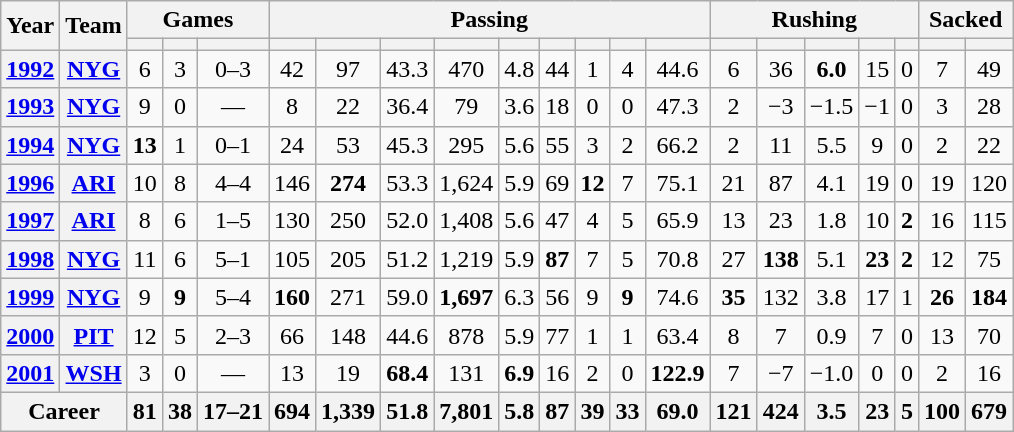<table class="wikitable" style="text-align:center;">
<tr>
<th rowspan="2">Year</th>
<th rowspan="2">Team</th>
<th colspan="3">Games</th>
<th colspan="9">Passing</th>
<th colspan="5">Rushing</th>
<th colspan="2">Sacked</th>
</tr>
<tr>
<th></th>
<th></th>
<th></th>
<th></th>
<th></th>
<th></th>
<th></th>
<th></th>
<th></th>
<th></th>
<th></th>
<th></th>
<th></th>
<th></th>
<th></th>
<th></th>
<th></th>
<th></th>
<th></th>
</tr>
<tr>
<th><a href='#'>1992</a></th>
<th><a href='#'>NYG</a></th>
<td>6</td>
<td>3</td>
<td>0–3</td>
<td>42</td>
<td>97</td>
<td>43.3</td>
<td>470</td>
<td>4.8</td>
<td>44</td>
<td>1</td>
<td>4</td>
<td>44.6</td>
<td>6</td>
<td>36</td>
<td><strong>6.0</strong></td>
<td>15</td>
<td>0</td>
<td>7</td>
<td>49</td>
</tr>
<tr>
<th><a href='#'>1993</a></th>
<th><a href='#'>NYG</a></th>
<td>9</td>
<td>0</td>
<td>—</td>
<td>8</td>
<td>22</td>
<td>36.4</td>
<td>79</td>
<td>3.6</td>
<td>18</td>
<td>0</td>
<td>0</td>
<td>47.3</td>
<td>2</td>
<td>−3</td>
<td>−1.5</td>
<td>−1</td>
<td>0</td>
<td>3</td>
<td>28</td>
</tr>
<tr>
<th><a href='#'>1994</a></th>
<th><a href='#'>NYG</a></th>
<td><strong>13</strong></td>
<td>1</td>
<td>0–1</td>
<td>24</td>
<td>53</td>
<td>45.3</td>
<td>295</td>
<td>5.6</td>
<td>55</td>
<td>3</td>
<td>2</td>
<td>66.2</td>
<td>2</td>
<td>11</td>
<td>5.5</td>
<td>9</td>
<td>0</td>
<td>2</td>
<td>22</td>
</tr>
<tr>
<th><a href='#'>1996</a></th>
<th><a href='#'>ARI</a></th>
<td>10</td>
<td>8</td>
<td>4–4</td>
<td>146</td>
<td><strong>274</strong></td>
<td>53.3</td>
<td>1,624</td>
<td>5.9</td>
<td>69</td>
<td><strong>12</strong></td>
<td>7</td>
<td>75.1</td>
<td>21</td>
<td>87</td>
<td>4.1</td>
<td>19</td>
<td>0</td>
<td>19</td>
<td>120</td>
</tr>
<tr>
<th><a href='#'>1997</a></th>
<th><a href='#'>ARI</a></th>
<td>8</td>
<td>6</td>
<td>1–5</td>
<td>130</td>
<td>250</td>
<td>52.0</td>
<td>1,408</td>
<td>5.6</td>
<td>47</td>
<td>4</td>
<td>5</td>
<td>65.9</td>
<td>13</td>
<td>23</td>
<td>1.8</td>
<td>10</td>
<td><strong>2</strong></td>
<td>16</td>
<td>115</td>
</tr>
<tr>
<th><a href='#'>1998</a></th>
<th><a href='#'>NYG</a></th>
<td>11</td>
<td>6</td>
<td>5–1</td>
<td>105</td>
<td>205</td>
<td>51.2</td>
<td>1,219</td>
<td>5.9</td>
<td><strong>87</strong></td>
<td>7</td>
<td>5</td>
<td>70.8</td>
<td>27</td>
<td><strong>138</strong></td>
<td>5.1</td>
<td><strong>23</strong></td>
<td><strong>2</strong></td>
<td>12</td>
<td>75</td>
</tr>
<tr>
<th><a href='#'>1999</a></th>
<th><a href='#'>NYG</a></th>
<td>9</td>
<td><strong>9</strong></td>
<td>5–4</td>
<td><strong>160</strong></td>
<td>271</td>
<td>59.0</td>
<td><strong>1,697</strong></td>
<td>6.3</td>
<td>56</td>
<td>9</td>
<td><strong>9</strong></td>
<td>74.6</td>
<td><strong>35</strong></td>
<td>132</td>
<td>3.8</td>
<td>17</td>
<td>1</td>
<td><strong>26</strong></td>
<td><strong>184</strong></td>
</tr>
<tr>
<th><a href='#'>2000</a></th>
<th><a href='#'>PIT</a></th>
<td>12</td>
<td>5</td>
<td>2–3</td>
<td>66</td>
<td>148</td>
<td>44.6</td>
<td>878</td>
<td>5.9</td>
<td>77</td>
<td>1</td>
<td>1</td>
<td>63.4</td>
<td>8</td>
<td>7</td>
<td>0.9</td>
<td>7</td>
<td>0</td>
<td>13</td>
<td>70</td>
</tr>
<tr>
<th><a href='#'>2001</a></th>
<th><a href='#'>WSH</a></th>
<td>3</td>
<td>0</td>
<td>—</td>
<td>13</td>
<td>19</td>
<td><strong>68.4</strong></td>
<td>131</td>
<td><strong>6.9</strong></td>
<td>16</td>
<td>2</td>
<td>0</td>
<td><strong>122.9</strong></td>
<td>7</td>
<td>−7</td>
<td>−1.0</td>
<td>0</td>
<td>0</td>
<td>2</td>
<td>16</td>
</tr>
<tr>
<th colspan="2">Career</th>
<th>81</th>
<th>38</th>
<th>17–21</th>
<th>694</th>
<th>1,339</th>
<th>51.8</th>
<th>7,801</th>
<th>5.8</th>
<th>87</th>
<th>39</th>
<th>33</th>
<th>69.0</th>
<th>121</th>
<th>424</th>
<th>3.5</th>
<th>23</th>
<th>5</th>
<th>100</th>
<th>679</th>
</tr>
</table>
